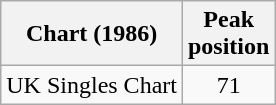<table class="wikitable">
<tr>
<th>Chart (1986)</th>
<th>Peak<br>position</th>
</tr>
<tr>
<td align="left">UK Singles Chart</td>
<td style="text-align:center;">71</td>
</tr>
</table>
